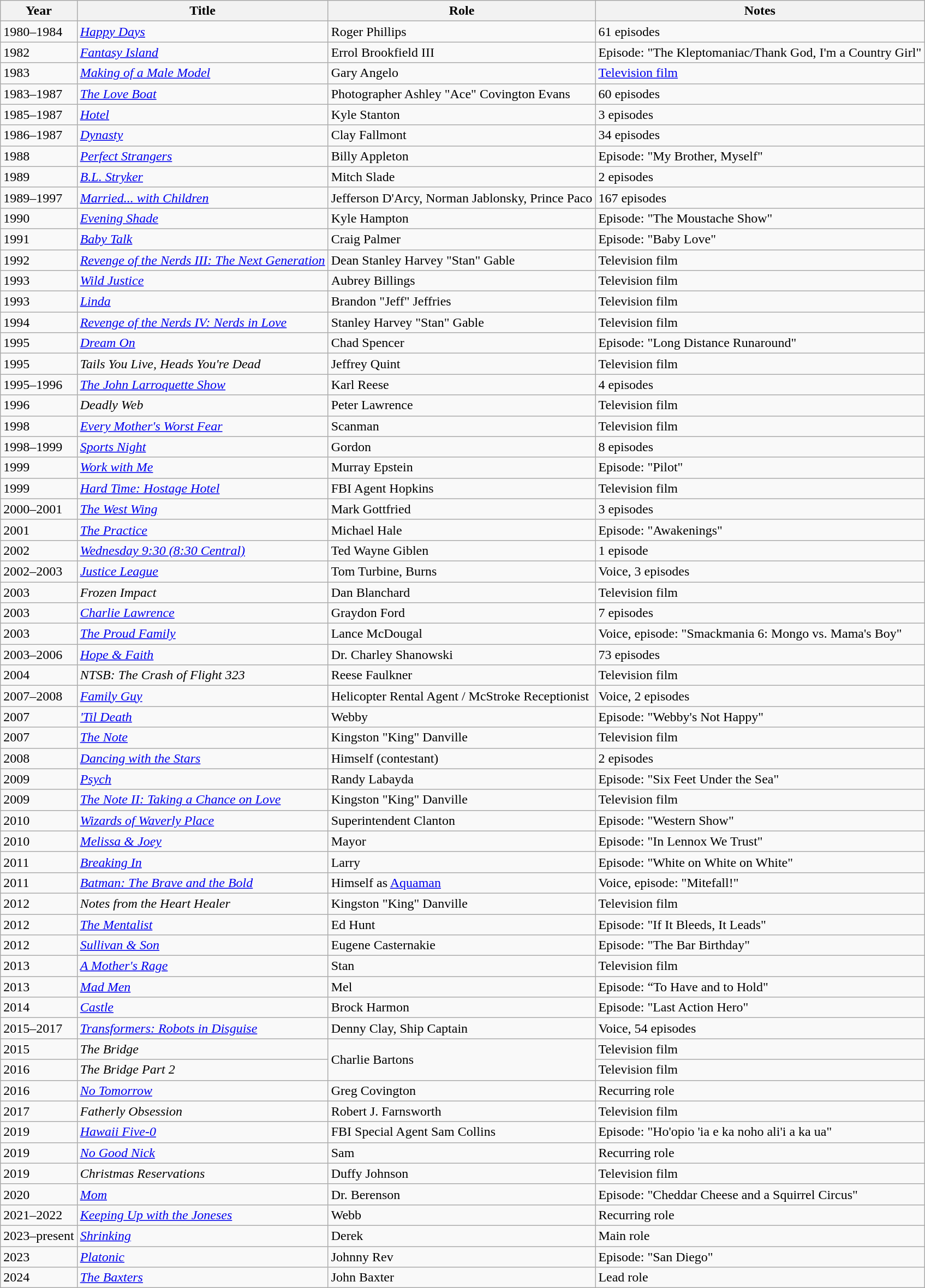<table class="wikitable sortable">
<tr>
<th>Year</th>
<th>Title</th>
<th>Role</th>
<th class="unsortable">Notes</th>
</tr>
<tr>
<td>1980–1984</td>
<td><em><a href='#'>Happy Days</a></em></td>
<td>Roger Phillips</td>
<td>61 episodes</td>
</tr>
<tr>
<td>1982</td>
<td><em><a href='#'>Fantasy Island</a></em></td>
<td>Errol Brookfield III</td>
<td>Episode: "The Kleptomaniac/Thank God, I'm a Country Girl"</td>
</tr>
<tr>
<td>1983</td>
<td><em><a href='#'>Making of a Male Model</a></em></td>
<td>Gary Angelo</td>
<td><a href='#'>Television film</a></td>
</tr>
<tr>
<td>1983–1987</td>
<td><em><a href='#'>The Love Boat</a></em></td>
<td>Photographer Ashley "Ace" Covington Evans</td>
<td>60 episodes</td>
</tr>
<tr>
<td>1985–1987</td>
<td><em><a href='#'>Hotel</a></em></td>
<td>Kyle Stanton</td>
<td>3 episodes</td>
</tr>
<tr>
<td>1986–1987</td>
<td><em><a href='#'>Dynasty</a></em></td>
<td>Clay Fallmont</td>
<td>34 episodes</td>
</tr>
<tr>
<td>1988</td>
<td><em><a href='#'>Perfect Strangers</a></em></td>
<td>Billy Appleton</td>
<td>Episode: "My Brother, Myself"</td>
</tr>
<tr>
<td>1989</td>
<td><em><a href='#'>B.L. Stryker</a></em></td>
<td>Mitch Slade</td>
<td>2 episodes</td>
</tr>
<tr>
<td>1989–1997</td>
<td><em><a href='#'>Married... with Children</a></em></td>
<td>Jefferson D'Arcy, Norman Jablonsky, Prince Paco</td>
<td>167 episodes</td>
</tr>
<tr>
<td>1990</td>
<td><em><a href='#'>Evening Shade</a></em></td>
<td>Kyle Hampton</td>
<td>Episode: "The Moustache Show"</td>
</tr>
<tr>
<td>1991</td>
<td><em><a href='#'>Baby Talk</a></em></td>
<td>Craig Palmer</td>
<td>Episode: "Baby Love"</td>
</tr>
<tr>
<td>1992</td>
<td><em><a href='#'>Revenge of the Nerds III: The Next Generation</a></em></td>
<td>Dean Stanley Harvey "Stan" Gable</td>
<td>Television film</td>
</tr>
<tr>
<td>1993</td>
<td><em><a href='#'>Wild Justice</a></em></td>
<td>Aubrey Billings</td>
<td>Television film</td>
</tr>
<tr>
<td>1993</td>
<td><em><a href='#'>Linda</a></em></td>
<td>Brandon "Jeff" Jeffries</td>
<td>Television film</td>
</tr>
<tr>
<td>1994</td>
<td><em><a href='#'>Revenge of the Nerds IV: Nerds in Love</a></em></td>
<td>Stanley Harvey "Stan" Gable</td>
<td>Television film</td>
</tr>
<tr>
<td>1995</td>
<td><em><a href='#'>Dream On</a></em></td>
<td>Chad Spencer</td>
<td>Episode: "Long Distance Runaround"</td>
</tr>
<tr>
<td>1995</td>
<td><em>Tails You Live, Heads You're Dead</em></td>
<td>Jeffrey Quint</td>
<td>Television film</td>
</tr>
<tr>
<td>1995–1996</td>
<td><em><a href='#'>The John Larroquette Show</a></em></td>
<td>Karl Reese</td>
<td>4 episodes</td>
</tr>
<tr>
<td>1996</td>
<td><em>Deadly Web</em></td>
<td>Peter Lawrence</td>
<td>Television film</td>
</tr>
<tr>
<td>1998</td>
<td><em><a href='#'>Every Mother's Worst Fear</a></em></td>
<td>Scanman</td>
<td>Television film</td>
</tr>
<tr>
<td>1998–1999</td>
<td><em><a href='#'>Sports Night</a></em></td>
<td>Gordon</td>
<td>8 episodes</td>
</tr>
<tr>
<td>1999</td>
<td><em><a href='#'>Work with Me</a></em></td>
<td>Murray Epstein</td>
<td>Episode: "Pilot"</td>
</tr>
<tr>
<td>1999</td>
<td><em><a href='#'>Hard Time: Hostage Hotel</a></em></td>
<td>FBI Agent Hopkins</td>
<td>Television film</td>
</tr>
<tr>
<td>2000–2001</td>
<td><em><a href='#'>The West Wing</a></em></td>
<td>Mark Gottfried</td>
<td>3 episodes</td>
</tr>
<tr>
<td>2001</td>
<td><em><a href='#'>The Practice</a></em></td>
<td>Michael Hale</td>
<td>Episode: "Awakenings"</td>
</tr>
<tr>
<td>2002</td>
<td><em><a href='#'>Wednesday 9:30 (8:30 Central)</a></em></td>
<td>Ted Wayne Giblen</td>
<td>1 episode</td>
</tr>
<tr>
<td>2002–2003</td>
<td><em><a href='#'>Justice League</a></em></td>
<td>Tom Turbine, Burns</td>
<td>Voice, 3 episodes</td>
</tr>
<tr>
<td>2003</td>
<td><em>Frozen Impact</em></td>
<td>Dan Blanchard</td>
<td>Television film</td>
</tr>
<tr>
<td>2003</td>
<td><em><a href='#'>Charlie Lawrence</a></em></td>
<td>Graydon Ford</td>
<td>7 episodes</td>
</tr>
<tr>
<td>2003</td>
<td><em><a href='#'>The Proud Family</a></em></td>
<td>Lance McDougal</td>
<td>Voice, episode: "Smackmania 6: Mongo vs. Mama's Boy"</td>
</tr>
<tr>
<td>2003–2006</td>
<td><em><a href='#'>Hope & Faith</a></em></td>
<td>Dr. Charley Shanowski</td>
<td>73 episodes</td>
</tr>
<tr>
<td>2004</td>
<td><em>NTSB: The Crash of Flight 323</em></td>
<td>Reese Faulkner</td>
<td>Television film</td>
</tr>
<tr>
<td>2007–2008</td>
<td><em><a href='#'>Family Guy</a></em></td>
<td>Helicopter Rental Agent / McStroke Receptionist</td>
<td>Voice, 2 episodes</td>
</tr>
<tr>
<td>2007</td>
<td><em><a href='#'>'Til Death</a></em></td>
<td>Webby</td>
<td>Episode: "Webby's Not Happy"</td>
</tr>
<tr>
<td>2007</td>
<td><em><a href='#'>The Note</a></em></td>
<td>Kingston "King" Danville</td>
<td>Television film</td>
</tr>
<tr>
<td>2008</td>
<td><em><a href='#'>Dancing with the Stars</a></em></td>
<td>Himself (contestant)</td>
<td>2 episodes</td>
</tr>
<tr>
<td>2009</td>
<td><em><a href='#'>Psych</a></em></td>
<td>Randy Labayda</td>
<td>Episode: "Six Feet Under the Sea"</td>
</tr>
<tr>
<td>2009</td>
<td><em><a href='#'>The Note II: Taking a Chance on Love</a></em></td>
<td>Kingston "King" Danville</td>
<td>Television film</td>
</tr>
<tr>
<td>2010</td>
<td><em><a href='#'>Wizards of Waverly Place</a></em></td>
<td>Superintendent Clanton</td>
<td>Episode: "Western Show"</td>
</tr>
<tr>
<td>2010</td>
<td><em><a href='#'>Melissa & Joey</a></em></td>
<td>Mayor</td>
<td>Episode: "In Lennox We Trust"</td>
</tr>
<tr>
<td>2011</td>
<td><em><a href='#'>Breaking In</a></em></td>
<td>Larry</td>
<td>Episode: "White on White on White"</td>
</tr>
<tr>
<td>2011</td>
<td><em><a href='#'>Batman: The Brave and the Bold</a></em></td>
<td>Himself as <a href='#'>Aquaman</a></td>
<td>Voice, episode: "Mitefall!"</td>
</tr>
<tr>
<td>2012</td>
<td><em>Notes from the Heart Healer</em></td>
<td>Kingston "King" Danville</td>
<td>Television film</td>
</tr>
<tr>
<td>2012</td>
<td><em><a href='#'>The Mentalist</a></em></td>
<td>Ed Hunt</td>
<td>Episode: "If It Bleeds, It Leads"</td>
</tr>
<tr>
<td>2012</td>
<td><em><a href='#'>Sullivan & Son</a></em></td>
<td>Eugene Casternakie</td>
<td>Episode: "The Bar Birthday"</td>
</tr>
<tr>
<td>2013</td>
<td><em><a href='#'>A Mother's Rage</a></em></td>
<td>Stan</td>
<td>Television film</td>
</tr>
<tr>
<td>2013</td>
<td><em><a href='#'>Mad Men</a></em></td>
<td>Mel</td>
<td>Episode: “To Have and to Hold"</td>
</tr>
<tr>
<td>2014</td>
<td><em><a href='#'>Castle</a></em></td>
<td>Brock Harmon</td>
<td>Episode: "Last Action Hero"</td>
</tr>
<tr>
<td>2015–2017</td>
<td><em><a href='#'>Transformers: Robots in Disguise</a></em></td>
<td>Denny Clay, Ship Captain</td>
<td>Voice, 54 episodes</td>
</tr>
<tr>
<td>2015</td>
<td><em>The Bridge</em></td>
<td rowspan="2">Charlie Bartons</td>
<td>Television film</td>
</tr>
<tr>
<td>2016</td>
<td><em>The Bridge Part 2</em></td>
<td>Television film</td>
</tr>
<tr>
<td>2016</td>
<td><em><a href='#'>No Tomorrow</a></em></td>
<td>Greg Covington</td>
<td>Recurring role</td>
</tr>
<tr>
<td>2017</td>
<td><em>Fatherly Obsession</em></td>
<td>Robert J. Farnsworth</td>
<td>Television film</td>
</tr>
<tr>
<td>2019</td>
<td><em><a href='#'>Hawaii Five-0</a></em></td>
<td>FBI Special Agent Sam Collins</td>
<td>Episode: "Ho'opio 'ia e ka noho ali'i a ka ua"</td>
</tr>
<tr>
<td>2019</td>
<td><em><a href='#'>No Good Nick</a></em></td>
<td>Sam</td>
<td>Recurring role</td>
</tr>
<tr>
<td>2019</td>
<td><em>Christmas Reservations</em></td>
<td>Duffy Johnson</td>
<td>Television film</td>
</tr>
<tr>
<td>2020</td>
<td><em><a href='#'>Mom</a></em></td>
<td>Dr. Berenson</td>
<td>Episode: "Cheddar Cheese and a Squirrel Circus"</td>
</tr>
<tr>
<td>2021–2022</td>
<td><em><a href='#'>Keeping Up with the Joneses</a></em></td>
<td>Webb</td>
<td>Recurring role</td>
</tr>
<tr>
<td>2023–present</td>
<td><em><a href='#'>Shrinking</a></em></td>
<td>Derek</td>
<td>Main role</td>
</tr>
<tr>
<td>2023</td>
<td><em><a href='#'>Platonic</a></em></td>
<td>Johnny Rev</td>
<td>Episode: "San Diego"</td>
</tr>
<tr>
<td>2024</td>
<td><em><a href='#'>The Baxters</a></em></td>
<td>John Baxter</td>
<td>Lead role</td>
</tr>
</table>
